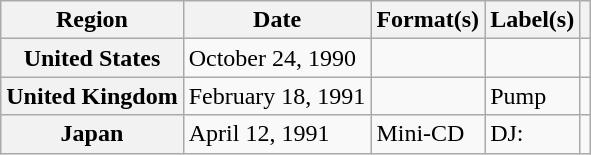<table class="wikitable plainrowheaders">
<tr>
<th scope="col">Region</th>
<th scope="col">Date</th>
<th scope="col">Format(s)</th>
<th scope="col">Label(s)</th>
<th scope="col"></th>
</tr>
<tr>
<th scope="row">United States</th>
<td>October 24, 1990</td>
<td></td>
<td></td>
<td></td>
</tr>
<tr>
<th scope="row">United Kingdom</th>
<td>February 18, 1991</td>
<td></td>
<td>Pump</td>
<td></td>
</tr>
<tr>
<th scope="row">Japan</th>
<td>April 12, 1991</td>
<td>Mini-CD</td>
<td>DJ:</td>
<td></td>
</tr>
</table>
